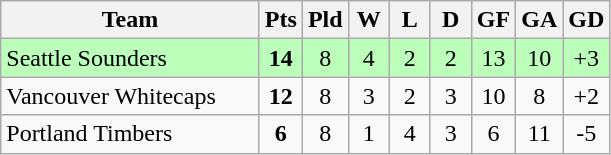<table class="wikitable" style="text-align: center;">
<tr>
<th style="width:165px;">Team</th>
<th width="20">Pts</th>
<th width="20">Pld</th>
<th width="20">W</th>
<th width="20">L</th>
<th width="20">D</th>
<th width="20">GF</th>
<th width="20">GA</th>
<th width="20">GD</th>
</tr>
<tr style="background:#bfb;">
<td style="text-align:left;">Seattle Sounders</td>
<td><strong>14</strong></td>
<td>8</td>
<td>4</td>
<td>2</td>
<td>2</td>
<td>13</td>
<td>10</td>
<td>+3</td>
</tr>
<tr>
<td style="text-align:left;">Vancouver Whitecaps</td>
<td><strong>12</strong></td>
<td>8</td>
<td>3</td>
<td>2</td>
<td>3</td>
<td>10</td>
<td>8</td>
<td>+2</td>
</tr>
<tr>
<td style="text-align:left;">Portland Timbers</td>
<td><strong>6</strong></td>
<td>8</td>
<td>1</td>
<td>4</td>
<td>3</td>
<td>6</td>
<td>11</td>
<td>-5</td>
</tr>
</table>
